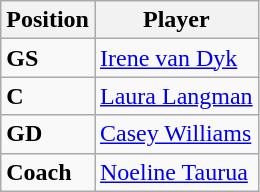<table class="wikitable collapsible">
<tr>
<th>Position</th>
<th>Player</th>
</tr>
<tr>
<td><strong>GS</strong></td>
<td> <a href='#'>Irene van Dyk</a></td>
</tr>
<tr>
<td><strong>C</strong></td>
<td> <a href='#'>Laura Langman</a></td>
</tr>
<tr>
<td><strong>GD</strong></td>
<td> <a href='#'>Casey Williams</a></td>
</tr>
<tr>
<td><strong>Coach</strong></td>
<td> <a href='#'>Noeline Taurua</a></td>
</tr>
</table>
